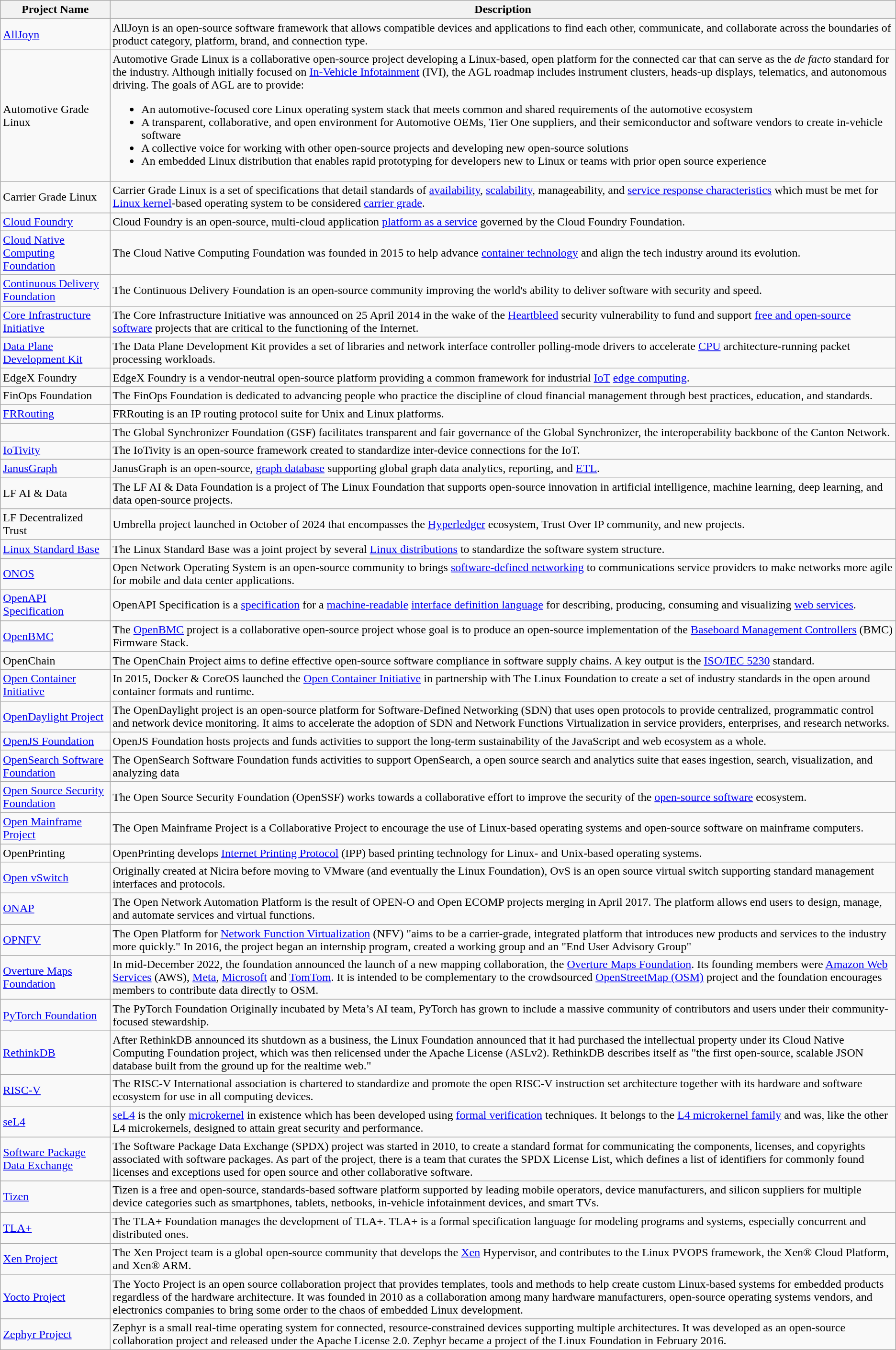<table class="wikitable sortable">
<tr>
<th>Project Name</th>
<th>Description</th>
</tr>
<tr>
<td><a href='#'>AllJoyn</a></td>
<td>AllJoyn is an open-source software framework that allows compatible devices and applications to find each other, communicate, and collaborate across the boundaries of product category, platform, brand, and connection type.</td>
</tr>
<tr>
<td>Automotive Grade Linux</td>
<td>Automotive Grade Linux is a collaborative open-source project developing a Linux-based, open platform for the connected car that can serve as the <em>de facto</em> standard for the industry. Although initially focused on <a href='#'>In-Vehicle Infotainment</a> (IVI), the AGL roadmap includes instrument clusters, heads-up displays, telematics, and autonomous driving. The goals of AGL are to provide:<br><ul><li>An automotive-focused core Linux operating system stack that meets common and shared requirements of the automotive ecosystem</li><li>A transparent, collaborative, and open environment for Automotive OEMs, Tier One suppliers, and their semiconductor and software vendors to create in-vehicle software</li><li>A collective voice for working with other open-source projects and developing new open-source solutions</li><li>An embedded Linux distribution that enables rapid prototyping for developers new to Linux or teams with prior open source experience</li></ul></td>
</tr>
<tr>
<td>Carrier Grade Linux</td>
<td>Carrier Grade Linux is a set of specifications that detail standards of <a href='#'>availability</a>, <a href='#'>scalability</a>, manageability, and <a href='#'>service response characteristics</a> which must be met for <a href='#'>Linux kernel</a>-based operating system to be considered <a href='#'>carrier grade</a>.</td>
</tr>
<tr>
<td><a href='#'>Cloud Foundry</a></td>
<td>Cloud Foundry is an open-source, multi-cloud application <a href='#'>platform as a service</a> governed by the Cloud Foundry Foundation.</td>
</tr>
<tr>
<td><a href='#'>Cloud Native Computing Foundation</a></td>
<td>The Cloud Native Computing Foundation was founded in 2015 to help advance <a href='#'>container technology</a> and align the tech industry around its evolution.</td>
</tr>
<tr>
<td><a href='#'>Continuous Delivery Foundation</a></td>
<td>The Continuous Delivery Foundation is an open-source community improving the world's ability to deliver software with security and speed.</td>
</tr>
<tr>
<td><a href='#'>Core Infrastructure Initiative</a></td>
<td>The Core Infrastructure Initiative was announced on 25 April 2014 in the wake of the <a href='#'>Heartbleed</a> security vulnerability to fund and support <a href='#'>free and open-source software</a> projects that are critical to the functioning of the Internet.</td>
</tr>
<tr>
<td><a href='#'>Data Plane Development Kit</a></td>
<td>The Data Plane Development Kit provides a set of libraries and network interface controller polling-mode drivers to accelerate <a href='#'>CPU</a> architecture-running packet processing workloads.</td>
</tr>
<tr>
<td>EdgeX Foundry</td>
<td>EdgeX Foundry is a vendor-neutral open-source platform providing a common framework for industrial <a href='#'>IoT</a> <a href='#'>edge computing</a>.</td>
</tr>
<tr>
<td>FinOps Foundation</td>
<td>The FinOps Foundation is dedicated to advancing people who practice the discipline of cloud financial management through best practices, education, and standards.</td>
</tr>
<tr>
<td><a href='#'>FRRouting</a></td>
<td>FRRouting is an IP routing protocol suite for Unix and Linux platforms.</td>
</tr>
<tr>
<td></td>
<td>The Global Synchronizer Foundation (GSF) facilitates transparent and fair governance of the Global Synchronizer, the interoperability backbone of the Canton Network.</td>
</tr>
<tr>
<td><a href='#'>IoTivity</a></td>
<td>The IoTivity is an open-source framework created to standardize inter-device connections for the IoT.</td>
</tr>
<tr>
<td><a href='#'>JanusGraph</a></td>
<td>JanusGraph is an open-source, <a href='#'>graph database</a> supporting global graph data analytics, reporting, and <a href='#'>ETL</a>.</td>
</tr>
<tr>
<td>LF AI & Data</td>
<td>The LF AI & Data Foundation is a project of The Linux Foundation that supports open-source innovation in artificial intelligence, machine learning, deep learning, and data open-source projects.</td>
</tr>
<tr>
<td>LF Decentralized Trust</td>
<td>Umbrella project launched in October of 2024 that encompasses the <a href='#'>Hyperledger</a> ecosystem, Trust Over IP community, and new projects.</td>
</tr>
<tr>
<td><a href='#'>Linux Standard Base</a></td>
<td>The Linux Standard Base was a joint project by several <a href='#'>Linux distributions</a> to standardize the software system structure.</td>
</tr>
<tr>
<td><a href='#'>ONOS</a></td>
<td>Open Network Operating System is an open-source community to brings <a href='#'>software-defined networking</a> to communications service providers to make networks more agile for mobile and data center applications.</td>
</tr>
<tr>
<td><a href='#'>OpenAPI Specification</a></td>
<td>OpenAPI Specification is a <a href='#'>specification</a> for a <a href='#'>machine-readable</a> <a href='#'>interface definition language</a> for describing, producing, consuming and visualizing <a href='#'>web services</a>.</td>
</tr>
<tr>
<td><a href='#'>OpenBMC</a></td>
<td>The <a href='#'>OpenBMC</a> project is a collaborative open-source project whose goal is to produce an open-source implementation of the <a href='#'>Baseboard Management Controllers</a> (BMC) Firmware Stack.</td>
</tr>
<tr>
<td>OpenChain</td>
<td>The OpenChain Project aims to define effective open-source software compliance in software supply chains. A key output is the <a href='#'>ISO/IEC 5230</a> standard.</td>
</tr>
<tr>
<td><a href='#'>Open Container Initiative</a></td>
<td>In 2015, Docker & CoreOS launched the <a href='#'>Open Container Initiative</a> in partnership with The Linux Foundation to create a set of industry standards in the open around container formats and runtime.</td>
</tr>
<tr>
<td><a href='#'>OpenDaylight Project</a></td>
<td>The OpenDaylight project is an open-source platform for Software-Defined Networking (SDN) that uses open protocols to provide centralized, programmatic control and network device monitoring. It aims to accelerate the adoption of SDN and Network Functions Virtualization in service providers, enterprises, and research networks.</td>
</tr>
<tr>
<td><a href='#'>OpenJS Foundation</a></td>
<td>OpenJS Foundation hosts projects and funds activities to support the long-term sustainability of the JavaScript and web ecosystem as a whole.</td>
</tr>
<tr>
<td><a href='#'>OpenSearch Software Foundation</a></td>
<td>The OpenSearch Software Foundation funds activities to support OpenSearch, a open source search and analytics suite that eases ingestion, search, visualization, and analyzing data </td>
</tr>
<tr>
<td><a href='#'>Open Source Security Foundation</a></td>
<td>The Open Source Security Foundation (OpenSSF) works towards a collaborative effort to improve the security of the <a href='#'>open-source software</a> ecosystem.</td>
</tr>
<tr>
<td><a href='#'>Open Mainframe Project</a></td>
<td>The Open Mainframe Project is a Collaborative Project to encourage the use of Linux-based operating systems and open-source software on mainframe computers.</td>
</tr>
<tr>
<td>OpenPrinting</td>
<td>OpenPrinting develops <a href='#'>Internet Printing Protocol</a> (IPP) based printing technology for Linux- and Unix-based operating systems.</td>
</tr>
<tr>
<td><a href='#'>Open vSwitch</a></td>
<td>Originally created at Nicira before moving to VMware (and eventually the Linux Foundation), OvS is an open source virtual switch supporting standard management interfaces and protocols.</td>
</tr>
<tr>
<td><a href='#'>ONAP</a></td>
<td>The Open Network Automation Platform is the result of OPEN-O and Open ECOMP projects merging in April 2017. The platform allows end users to design, manage, and automate services and virtual functions.</td>
</tr>
<tr>
<td><a href='#'>OPNFV</a></td>
<td>The Open Platform for <a href='#'>Network Function Virtualization</a> (NFV) "aims to be a carrier-grade, integrated platform that introduces new products and services to the industry more quickly." In 2016, the project began an internship program, created a working group and an "End User Advisory Group"</td>
</tr>
<tr>
<td><a href='#'>Overture Maps Foundation</a></td>
<td>In mid-December 2022, the foundation announced the launch of a new mapping collaboration, the <a href='#'>Overture Maps Foundation</a>. Its founding members were <a href='#'>Amazon Web Services</a> (AWS), <a href='#'>Meta</a>, <a href='#'>Microsoft</a> and <a href='#'>TomTom</a>. It is intended to be complementary to the crowdsourced <a href='#'>OpenStreetMap (OSM)</a> project and the foundation encourages members to contribute data directly to OSM.</td>
</tr>
<tr>
<td><a href='#'>PyTorch Foundation</a></td>
<td>The PyTorch Foundation  Originally incubated by Meta’s AI team, PyTorch has grown to include a massive community of contributors and users under their community-focused stewardship.</td>
</tr>
<tr>
<td><a href='#'>RethinkDB</a></td>
<td>After RethinkDB announced its shutdown as a business, the Linux Foundation announced that it had purchased the intellectual property under its Cloud Native Computing Foundation project, which was then relicensed under the Apache License (ASLv2). RethinkDB describes itself as "the first open-source, scalable JSON database built from the ground up for the realtime web."</td>
</tr>
<tr>
<td><a href='#'>RISC-V</a></td>
<td>The RISC-V International association is chartered to standardize and promote the open RISC-V instruction set architecture together with its hardware and software ecosystem for use in all computing devices.</td>
</tr>
<tr>
<td><a href='#'>seL4</a></td>
<td><a href='#'>seL4</a> is the only <a href='#'>microkernel</a> in existence which has been developed using <a href='#'>formal verification</a> techniques. It belongs to the <a href='#'>L4 microkernel family</a> and was, like the other L4 microkernels, designed to attain great security and performance.</td>
</tr>
<tr>
<td><a href='#'>Software Package Data Exchange</a></td>
<td>The Software Package Data Exchange (SPDX) project was started in 2010, to create a standard format for communicating the components, licenses, and copyrights associated with software packages. As part of the project, there is a team that curates the SPDX License List, which defines a list of identifiers for commonly found licenses and exceptions used for open source and other collaborative software.</td>
</tr>
<tr>
<td><a href='#'>Tizen</a></td>
<td>Tizen is a free and open-source, standards-based software platform supported by leading mobile operators, device manufacturers, and silicon suppliers for multiple device categories such as smartphones, tablets, netbooks, in-vehicle infotainment devices, and smart TVs.</td>
</tr>
<tr>
<td><a href='#'>TLA+</a></td>
<td>The TLA+ Foundation manages the development of TLA+. TLA+ is a formal specification language for modeling programs and systems, especially concurrent and distributed ones.</td>
</tr>
<tr>
<td><a href='#'>Xen Project</a></td>
<td>The Xen Project team is a global open-source community that develops the <a href='#'>Xen</a> Hypervisor, and contributes to the Linux PVOPS framework, the Xen® Cloud Platform, and Xen® ARM.</td>
</tr>
<tr>
<td><a href='#'>Yocto Project</a></td>
<td>The Yocto Project is an open source collaboration project that provides templates, tools and methods to help create custom Linux-based systems for embedded products regardless of the hardware architecture. It was founded in 2010 as a collaboration among many hardware manufacturers, open-source operating systems vendors, and electronics companies to bring some order to the chaos of embedded Linux development.</td>
</tr>
<tr>
<td><a href='#'>Zephyr Project</a></td>
<td>Zephyr is a small real-time operating system for connected, resource-constrained devices supporting multiple architectures. It was developed as an open-source collaboration project and released under the Apache License 2.0. Zephyr became a project of the Linux Foundation in February 2016.</td>
</tr>
</table>
